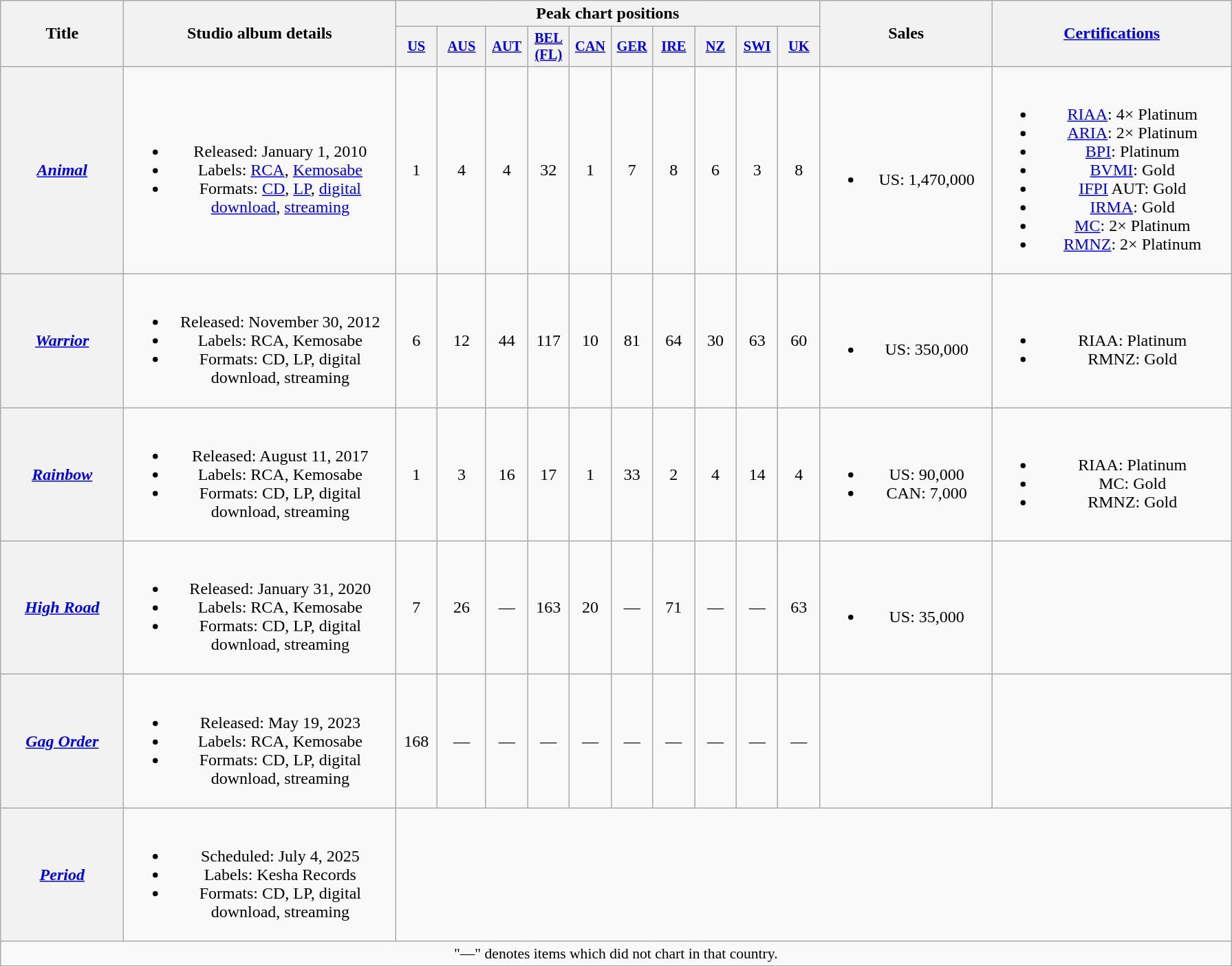<table class="wikitable plainrowheaders" style="text-align:center;">
<tr>
<th scope="col" rowspan="2" style="width:7em;">Title</th>
<th scope="col" rowspan="2" style="width:16em;">Studio album details</th>
<th scope="col" colspan="10">Peak chart positions</th>
<th scope="col" rowspan="2" style="width:10em;">Sales</th>
<th scope="col" rowspan="2" style="width:14em;"><a href='#'>Certifications</a></th>
</tr>
<tr>
<th scope="col" style="width:2.5em;font-size:85%;"><a href='#'>US</a><br></th>
<th scope="col" style="width:3em;font-size:85%;"><a href='#'>AUS</a><br></th>
<th scope="col" style="width:2.5em;font-size:85%;"><a href='#'>AUT</a><br></th>
<th scope="col" style="width:2.5em;font-size:85%;"><a href='#'>BEL<br>(FL)</a><br></th>
<th scope="col" style="width:2.5em;font-size:85%;"><a href='#'>CAN</a><br></th>
<th scope="col" style="width:2.5em;font-size:85%;"><a href='#'>GER</a><br></th>
<th scope="col" style="width:2.5em;font-size:85%;"><a href='#'>IRE</a><br></th>
<th scope="col" style="width:2.5em;font-size:85%;"><a href='#'>NZ</a><br></th>
<th scope="col" style="width:2.5em;font-size:85%;"><a href='#'>SWI</a><br></th>
<th scope="col" style="width:2.5em;font-size:85%;"><a href='#'>UK</a><br></th>
</tr>
<tr>
<th scope="row"><em><a href='#'>Animal</a></em></th>
<td><br><ul><li>Released: January 1, 2010</li><li>Labels: <a href='#'>RCA</a>, <a href='#'>Kemosabe</a></li><li>Formats: <a href='#'>CD</a>, <a href='#'>LP</a>, <a href='#'>digital download</a>, <a href='#'>streaming</a></li></ul></td>
<td>1</td>
<td>4</td>
<td>4</td>
<td>32</td>
<td>1</td>
<td>7</td>
<td>8</td>
<td>6</td>
<td>3</td>
<td>8</td>
<td><br><ul><li>US: 1,470,000</li></ul></td>
<td><br><ul><li><a href='#'>RIAA</a>: 4× Platinum</li><li><a href='#'>ARIA</a>: 2× Platinum</li><li><a href='#'>BPI</a>: Platinum</li><li><a href='#'>BVMI</a>: Gold</li><li><a href='#'>IFPI</a> AUT: Gold</li><li><a href='#'>IRMA</a>: Gold</li><li><a href='#'>MC</a>: 2× Platinum</li><li><a href='#'>RMNZ</a>: 2× Platinum</li></ul></td>
</tr>
<tr>
<th scope="row"><em><a href='#'>Warrior</a></em></th>
<td><br><ul><li>Released: November 30, 2012</li><li>Labels: RCA, Kemosabe</li><li>Formats: CD, LP, digital download, streaming</li></ul></td>
<td>6</td>
<td>12</td>
<td>44</td>
<td>117</td>
<td>10</td>
<td>81</td>
<td>64</td>
<td>30</td>
<td>63</td>
<td>60</td>
<td><br><ul><li>US: 350,000</li></ul></td>
<td><br><ul><li>RIAA: Platinum</li><li>RMNZ: Gold</li></ul></td>
</tr>
<tr>
<th scope="row"><em><a href='#'>Rainbow</a></em></th>
<td><br><ul><li>Released: August 11, 2017</li><li>Labels: RCA, Kemosabe</li><li>Formats: CD, LP, digital download, streaming</li></ul></td>
<td>1</td>
<td>3</td>
<td>16</td>
<td>17</td>
<td>1</td>
<td>33</td>
<td>2</td>
<td>4</td>
<td>14</td>
<td>4</td>
<td><br><ul><li>US: 90,000</li><li>CAN: 7,000</li></ul></td>
<td><br><ul><li>RIAA: Platinum</li><li>MC: Gold</li><li>RMNZ: Gold</li></ul></td>
</tr>
<tr>
<th scope="row"><em><a href='#'>High Road</a></em></th>
<td><br><ul><li>Released: January 31, 2020</li><li>Labels: RCA, Kemosabe</li><li>Formats: CD, LP, digital download, streaming</li></ul></td>
<td>7</td>
<td>26</td>
<td>—</td>
<td>163</td>
<td>20</td>
<td>—</td>
<td>71</td>
<td>—</td>
<td>—</td>
<td>63</td>
<td><br><ul><li>US: 35,000</li></ul></td>
<td></td>
</tr>
<tr>
<th scope="row"><em><a href='#'>Gag Order</a></em></th>
<td><br><ul><li>Released: May 19, 2023</li><li>Labels: RCA, Kemosabe</li><li>Formats: CD, LP, digital download, streaming</li></ul></td>
<td>168</td>
<td>—</td>
<td>—</td>
<td>—</td>
<td>—</td>
<td>—</td>
<td>—</td>
<td>—</td>
<td>—</td>
<td>—</td>
<td></td>
<td></td>
</tr>
<tr>
<th scope="row"><em><a href='#'>Period</a></em></th>
<td><br><ul><li>Scheduled: July 4, 2025</li><li>Labels: Kesha Records</li><li>Formats: CD, LP, digital download, streaming</li></ul></td>
<td colspan="12"></td>
</tr>
<tr>
<td colspan="15" style="font-size:90%">"—" denotes items which did not chart in that country.</td>
</tr>
</table>
